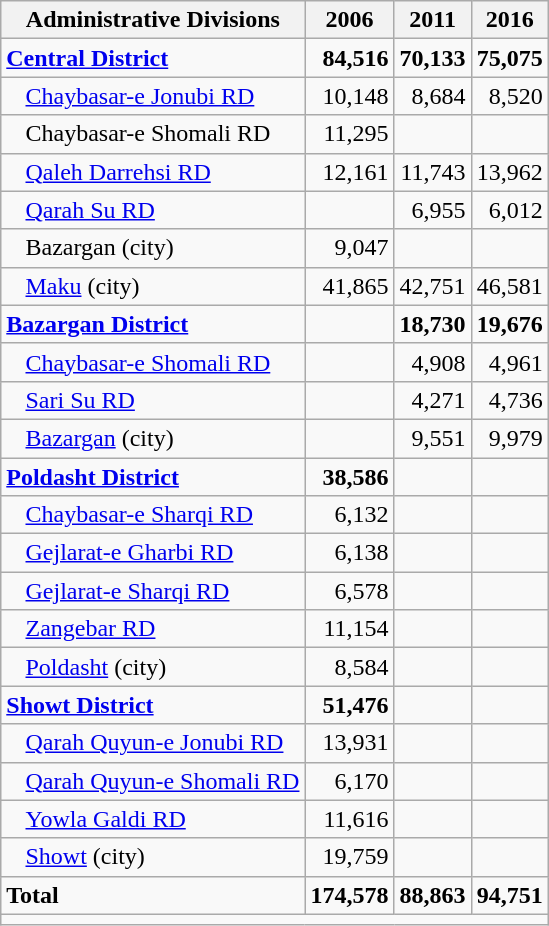<table class="wikitable">
<tr>
<th>Administrative Divisions</th>
<th>2006</th>
<th>2011</th>
<th>2016</th>
</tr>
<tr>
<td><strong><a href='#'>Central District</a></strong></td>
<td style="text-align: right;"><strong>84,516</strong></td>
<td style="text-align: right;"><strong>70,133</strong></td>
<td style="text-align: right;"><strong>75,075</strong></td>
</tr>
<tr>
<td style="padding-left: 1em;"><a href='#'>Chaybasar-e Jonubi RD</a></td>
<td style="text-align: right;">10,148</td>
<td style="text-align: right;">8,684</td>
<td style="text-align: right;">8,520</td>
</tr>
<tr>
<td style="padding-left: 1em;">Chaybasar-e Shomali RD</td>
<td style="text-align: right;">11,295</td>
<td style="text-align: right;"></td>
<td style="text-align: right;"></td>
</tr>
<tr>
<td style="padding-left: 1em;"><a href='#'>Qaleh Darrehsi RD</a></td>
<td style="text-align: right;">12,161</td>
<td style="text-align: right;">11,743</td>
<td style="text-align: right;">13,962</td>
</tr>
<tr>
<td style="padding-left: 1em;"><a href='#'>Qarah Su RD</a></td>
<td style="text-align: right;"></td>
<td style="text-align: right;">6,955</td>
<td style="text-align: right;">6,012</td>
</tr>
<tr>
<td style="padding-left: 1em;">Bazargan (city)</td>
<td style="text-align: right;">9,047</td>
<td style="text-align: right;"></td>
<td style="text-align: right;"></td>
</tr>
<tr>
<td style="padding-left: 1em;"><a href='#'>Maku</a> (city)</td>
<td style="text-align: right;">41,865</td>
<td style="text-align: right;">42,751</td>
<td style="text-align: right;">46,581</td>
</tr>
<tr>
<td><strong><a href='#'>Bazargan District</a></strong></td>
<td style="text-align: right;"></td>
<td style="text-align: right;"><strong>18,730</strong></td>
<td style="text-align: right;"><strong>19,676</strong></td>
</tr>
<tr>
<td style="padding-left: 1em;"><a href='#'>Chaybasar-e Shomali RD</a></td>
<td style="text-align: right;"></td>
<td style="text-align: right;">4,908</td>
<td style="text-align: right;">4,961</td>
</tr>
<tr>
<td style="padding-left: 1em;"><a href='#'>Sari Su RD</a></td>
<td style="text-align: right;"></td>
<td style="text-align: right;">4,271</td>
<td style="text-align: right;">4,736</td>
</tr>
<tr>
<td style="padding-left: 1em;"><a href='#'>Bazargan</a> (city)</td>
<td style="text-align: right;"></td>
<td style="text-align: right;">9,551</td>
<td style="text-align: right;">9,979</td>
</tr>
<tr>
<td><strong><a href='#'>Poldasht District</a></strong></td>
<td style="text-align: right;"><strong>38,586</strong></td>
<td style="text-align: right;"></td>
<td style="text-align: right;"></td>
</tr>
<tr>
<td style="padding-left: 1em;"><a href='#'>Chaybasar-e Sharqi RD</a></td>
<td style="text-align: right;">6,132</td>
<td style="text-align: right;"></td>
<td style="text-align: right;"></td>
</tr>
<tr>
<td style="padding-left: 1em;"><a href='#'>Gejlarat-e Gharbi RD</a></td>
<td style="text-align: right;">6,138</td>
<td style="text-align: right;"></td>
<td style="text-align: right;"></td>
</tr>
<tr>
<td style="padding-left: 1em;"><a href='#'>Gejlarat-e Sharqi RD</a></td>
<td style="text-align: right;">6,578</td>
<td style="text-align: right;"></td>
<td style="text-align: right;"></td>
</tr>
<tr>
<td style="padding-left: 1em;"><a href='#'>Zangebar RD</a></td>
<td style="text-align: right;">11,154</td>
<td style="text-align: right;"></td>
<td style="text-align: right;"></td>
</tr>
<tr>
<td style="padding-left: 1em;"><a href='#'>Poldasht</a> (city)</td>
<td style="text-align: right;">8,584</td>
<td style="text-align: right;"></td>
<td style="text-align: right;"></td>
</tr>
<tr>
<td><strong><a href='#'>Showt District</a></strong></td>
<td style="text-align: right;"><strong>51,476</strong></td>
<td style="text-align: right;"></td>
<td style="text-align: right;"></td>
</tr>
<tr>
<td style="padding-left: 1em;"><a href='#'>Qarah Quyun-e Jonubi RD</a></td>
<td style="text-align: right;">13,931</td>
<td style="text-align: right;"></td>
<td style="text-align: right;"></td>
</tr>
<tr>
<td style="padding-left: 1em;"><a href='#'>Qarah Quyun-e Shomali RD</a></td>
<td style="text-align: right;">6,170</td>
<td style="text-align: right;"></td>
<td style="text-align: right;"></td>
</tr>
<tr>
<td style="padding-left: 1em;"><a href='#'>Yowla Galdi RD</a></td>
<td style="text-align: right;">11,616</td>
<td style="text-align: right;"></td>
<td style="text-align: right;"></td>
</tr>
<tr>
<td style="padding-left: 1em;"><a href='#'>Showt</a> (city)</td>
<td style="text-align: right;">19,759</td>
<td style="text-align: right;"></td>
<td style="text-align: right;"></td>
</tr>
<tr>
<td><strong>Total</strong></td>
<td style="text-align: right;"><strong>174,578</strong></td>
<td style="text-align: right;"><strong>88,863</strong></td>
<td style="text-align: right;"><strong>94,751</strong></td>
</tr>
<tr>
<td colspan=4></td>
</tr>
</table>
